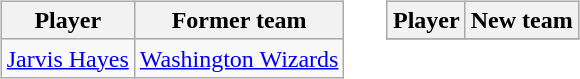<table cellspacing="10">
<tr>
<td valign="top"><br><table class="wikitable">
<tr>
<th><strong>Player</strong></th>
<th><strong>Former team</strong></th>
</tr>
<tr>
<td><a href='#'>Jarvis Hayes</a></td>
<td><a href='#'>Washington Wizards</a></td>
</tr>
</table>
</td>
<td valign="top"><br><table class="wikitable">
<tr>
<th><strong>Player</strong></th>
<th><strong>New team</strong></th>
</tr>
<tr>
</tr>
</table>
</td>
</tr>
</table>
